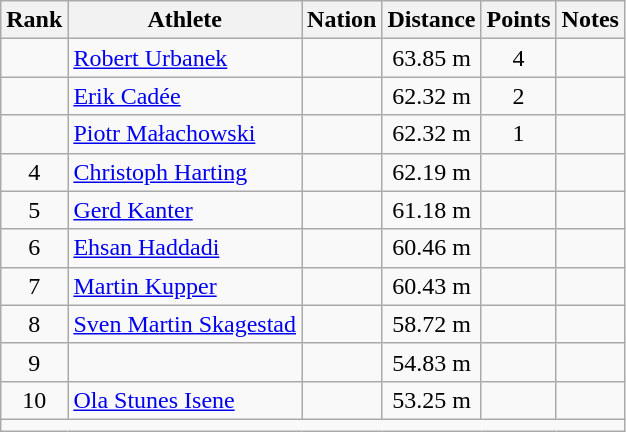<table class="wikitable sortable" style="text-align:center;">
<tr>
<th scope="col" style="width: 10px;">Rank</th>
<th scope="col">Athlete</th>
<th scope="col">Nation</th>
<th scope="col">Distance</th>
<th scope="col">Points</th>
<th scope="col">Notes</th>
</tr>
<tr>
<td></td>
<td align="left"><a href='#'>Robert Urbanek</a></td>
<td align="left"></td>
<td>63.85 m</td>
<td>4</td>
<td></td>
</tr>
<tr>
<td></td>
<td align="left"><a href='#'>Erik Cadée</a></td>
<td align="left"></td>
<td>62.32 m</td>
<td>2</td>
<td></td>
</tr>
<tr>
<td></td>
<td align="left"><a href='#'>Piotr Małachowski</a></td>
<td align="left"></td>
<td>62.32 m</td>
<td>1</td>
<td></td>
</tr>
<tr>
<td>4</td>
<td align="left"><a href='#'>Christoph Harting</a></td>
<td align="left"></td>
<td>62.19 m</td>
<td></td>
<td></td>
</tr>
<tr>
<td>5</td>
<td align="left"><a href='#'>Gerd Kanter</a></td>
<td align="left"></td>
<td>61.18 m</td>
<td></td>
<td></td>
</tr>
<tr>
<td>6</td>
<td align="left"><a href='#'>Ehsan Haddadi</a></td>
<td align="left"></td>
<td>60.46 m</td>
<td></td>
<td></td>
</tr>
<tr>
<td>7</td>
<td align="left"><a href='#'>Martin Kupper</a></td>
<td align="left"></td>
<td>60.43 m</td>
<td></td>
<td></td>
</tr>
<tr>
<td>8</td>
<td align="left"><a href='#'>Sven Martin Skagestad</a></td>
<td align="left"></td>
<td>58.72 m</td>
<td></td>
<td></td>
</tr>
<tr>
<td>9</td>
<td align="left"></td>
<td align="left"></td>
<td>54.83 m</td>
<td></td>
<td></td>
</tr>
<tr>
<td>10</td>
<td align="left"><a href='#'>Ola Stunes Isene</a></td>
<td align="left"></td>
<td>53.25 m</td>
<td></td>
<td></td>
</tr>
<tr class="sortbottom">
<td colspan="6"></td>
</tr>
</table>
